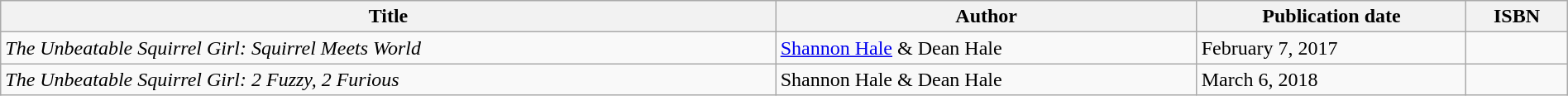<table class="wikitable" style="width:100%;">
<tr>
<th>Title</th>
<th>Author</th>
<th>Publication date</th>
<th>ISBN</th>
</tr>
<tr>
<td><em>The Unbeatable Squirrel Girl: Squirrel Meets World</em></td>
<td><a href='#'>Shannon Hale</a> & Dean Hale</td>
<td>February 7, 2017</td>
<td></td>
</tr>
<tr>
<td><em>The Unbeatable Squirrel Girl: 2 Fuzzy, 2 Furious</em></td>
<td>Shannon Hale & Dean Hale</td>
<td>March 6, 2018</td>
<td></td>
</tr>
</table>
